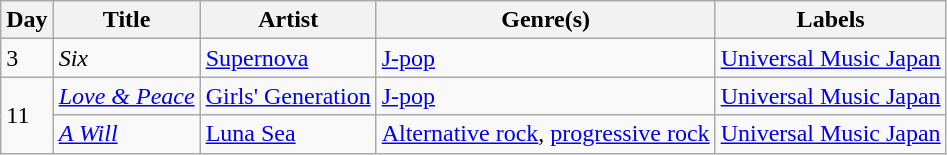<table class="wikitable sortable" style="text-align: left;">
<tr>
<th>Day</th>
<th>Title</th>
<th>Artist</th>
<th>Genre(s)</th>
<th>Labels</th>
</tr>
<tr>
<td rowspan="1">3</td>
<td><em>Six</em></td>
<td><a href='#'>Supernova</a></td>
<td><a href='#'>J-pop</a></td>
<td><a href='#'>Universal Music Japan</a></td>
</tr>
<tr>
<td rowspan="2">11</td>
<td><em><a href='#'>Love & Peace</a></em></td>
<td><a href='#'>Girls' Generation</a></td>
<td><a href='#'>J-pop</a></td>
<td><a href='#'>Universal Music Japan</a></td>
</tr>
<tr>
<td><em><a href='#'>A Will</a></em></td>
<td><a href='#'>Luna Sea</a></td>
<td><a href='#'>Alternative rock</a>, <a href='#'>progressive rock</a></td>
<td><a href='#'>Universal Music Japan</a></td>
</tr>
</table>
